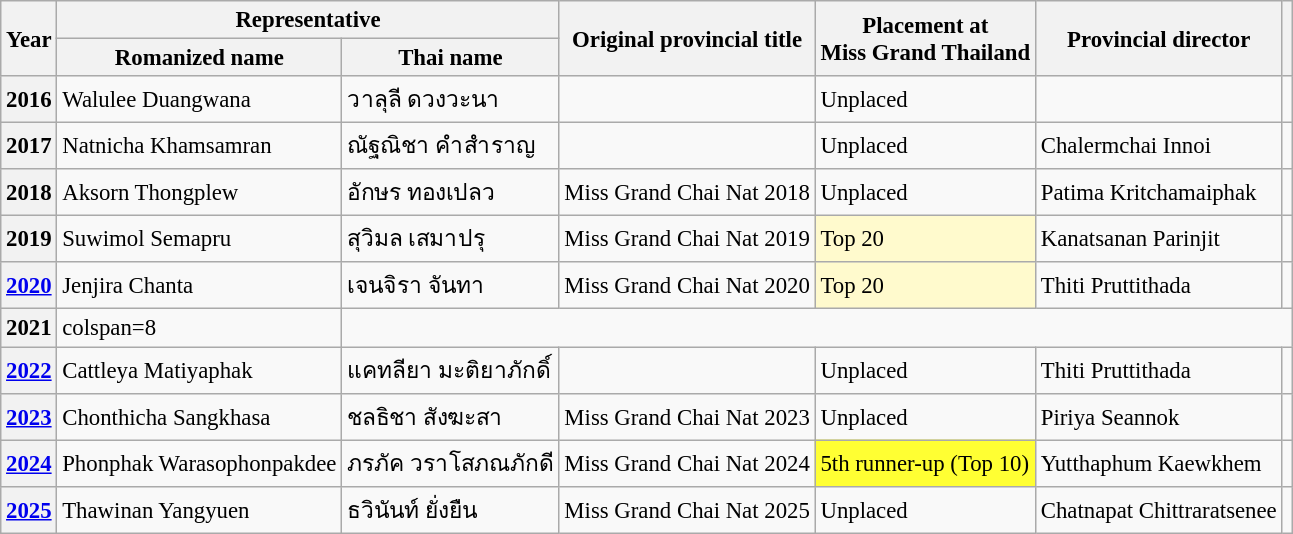<table class="wikitable defaultcenter col2left col3left col6left" style="font-size:95%;">
<tr>
<th rowspan=2>Year</th>
<th colspan=2>Representative</th>
<th rowspan=2>Original provincial title</th>
<th rowspan=2>Placement at<br>Miss Grand Thailand</th>
<th rowspan=2>Provincial director</th>
<th rowspan=2></th>
</tr>
<tr>
<th>Romanized name</th>
<th>Thai name</th>
</tr>
<tr>
<th>2016</th>
<td>Walulee Duangwana</td>
<td>วาลุลี ดวงวะนา</td>
<td></td>
<td>Unplaced</td>
<td></td>
<td></td>
</tr>
<tr>
<th>2017</th>
<td>Natnicha Khamsamran</td>
<td>ณัฐณิชา คำสำราญ</td>
<td></td>
<td>Unplaced</td>
<td>Chalermchai Innoi</td>
<td></td>
</tr>
<tr>
<th>2018</th>
<td>Aksorn Thongplew</td>
<td>อักษร ทองเปลว</td>
<td>Miss Grand Chai Nat 2018</td>
<td>Unplaced</td>
<td>Patima Kritchamaiphak</td>
<td></td>
</tr>
<tr>
<th>2019</th>
<td>Suwimol Semapru</td>
<td>สุวิมล เสมาปรุ</td>
<td>Miss Grand Chai Nat 2019</td>
<td bgcolor=#FFFACD>Top 20</td>
<td>Kanatsanan Parinjit</td>
<td></td>
</tr>
<tr>
<th><a href='#'>2020</a></th>
<td>Jenjira Chanta</td>
<td>เจนจิรา จันทา</td>
<td>Miss Grand Chai Nat 2020</td>
<td bgcolor=#FFFACD>Top 20</td>
<td>Thiti Pruttithada</td>
<td></td>
</tr>
<tr>
<th>2021</th>
<td>colspan=8 </td>
</tr>
<tr>
<th><a href='#'>2022</a></th>
<td>Cattleya Matiyaphak</td>
<td>แคทลียา มะติยาภักดิ์</td>
<td></td>
<td>Unplaced</td>
<td>Thiti Pruttithada</td>
<td></td>
</tr>
<tr>
<th><a href='#'>2023</a></th>
<td>Chonthicha Sangkhasa</td>
<td>ชลธิชา สังฆะสา</td>
<td>Miss Grand Chai Nat 2023</td>
<td>Unplaced</td>
<td>Piriya Seannok</td>
<td></td>
</tr>
<tr>
<th><a href='#'>2024</a></th>
<td>Phonphak Warasophonpakdee</td>
<td>ภรภัค วราโสภณภักดี</td>
<td>Miss Grand Chai Nat 2024</td>
<td bgcolor=#FFFF33>5th runner-up (Top 10)</td>
<td>Yutthaphum Kaewkhem</td>
<td></td>
</tr>
<tr>
<th><a href='#'>2025</a></th>
<td>Thawinan Yangyuen</td>
<td>ธวินันท์ ยั่งยืน</td>
<td>Miss Grand Chai Nat 2025</td>
<td>Unplaced</td>
<td>Chatnapat Chittraratsenee</td>
<td></td>
</tr>
</table>
